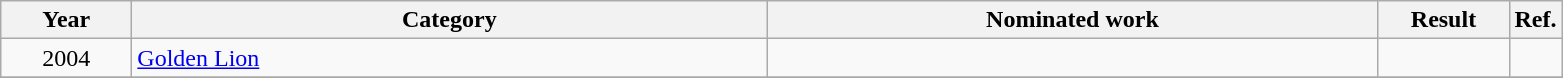<table class=wikitable>
<tr>
<th scope="col" style="width:5em;">Year</th>
<th scope="col" style="width:26em;">Category</th>
<th scope="col" style="width:25em;">Nominated work</th>
<th scope="col" style="width:5em;">Result</th>
<th>Ref.</th>
</tr>
<tr>
<td style="text-align:center;">2004</td>
<td><a href='#'>Golden Lion</a></td>
<td></td>
<td></td>
<td></td>
</tr>
<tr>
</tr>
</table>
